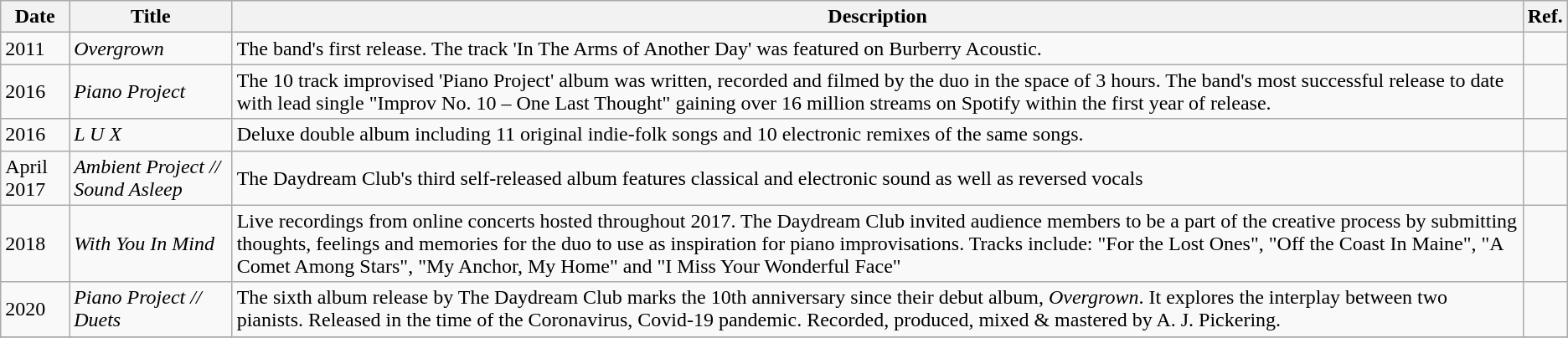<table class="wikitable">
<tr>
<th>Date</th>
<th>Title</th>
<th>Description</th>
<th>Ref.</th>
</tr>
<tr>
<td>2011</td>
<td><em>Overgrown</em></td>
<td>The band's first release. The track 'In The Arms of Another Day' was featured on Burberry Acoustic.</td>
<td></td>
</tr>
<tr>
<td>2016</td>
<td><em>Piano Project</em></td>
<td>The 10 track improvised 'Piano Project' album was written, recorded and filmed by the duo in the space of 3 hours.  The band's most successful release to date with lead single "Improv No. 10 – One Last Thought" gaining over 16 million streams on Spotify within the first year of release.</td>
<td><br></td>
</tr>
<tr>
<td>2016</td>
<td><em>L U X</em></td>
<td>Deluxe double album including 11 original indie-folk songs and 10 electronic remixes of the same songs.</td>
<td></td>
</tr>
<tr>
<td>April 2017</td>
<td><em>Ambient Project // Sound Asleep</em></td>
<td>The Daydream Club's third self-released album features classical and electronic sound as well as reversed vocals</td>
<td><br></td>
</tr>
<tr>
<td>2018</td>
<td><em>With You In Mind</em></td>
<td>Live recordings from online concerts hosted throughout 2017. The Daydream Club invited audience members to be a part of the creative process by submitting thoughts, feelings and memories for the duo to use as inspiration for piano improvisations. Tracks include: "For the Lost Ones", "Off the Coast In Maine", "A Comet Among Stars", "My Anchor, My Home" and "I Miss Your Wonderful Face"</td>
<td><br></td>
</tr>
<tr>
<td>2020</td>
<td><em>Piano Project // Duets</em></td>
<td>The sixth album release by The Daydream Club marks the 10th anniversary since their debut album, <em>Overgrown</em>. It explores the interplay between two pianists. Released in the time of the Coronavirus, Covid-19 pandemic. Recorded, produced, mixed & mastered by A. J. Pickering.</td>
<td></td>
</tr>
<tr>
</tr>
</table>
